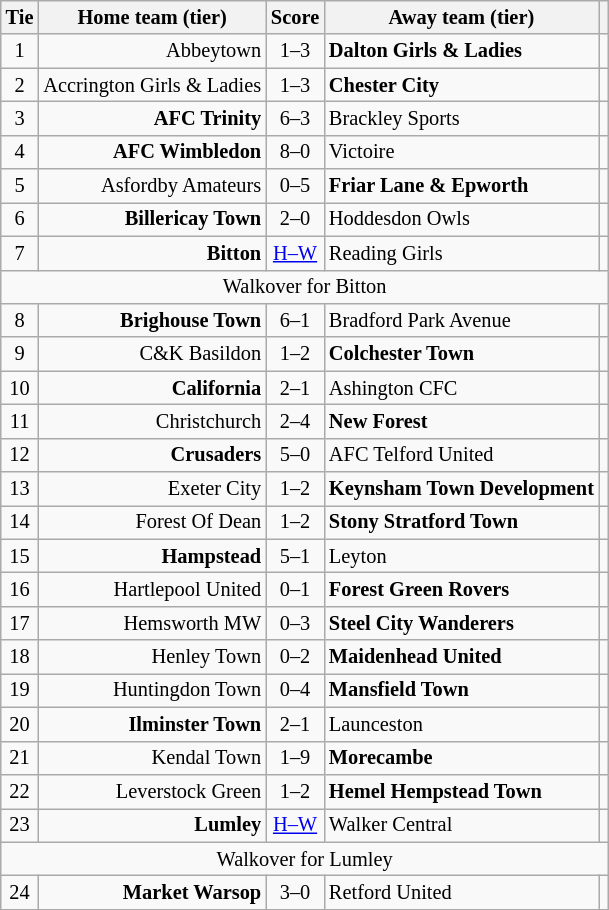<table class="wikitable" style="text-align:center; font-size:85%">
<tr>
<th>Tie</th>
<th>Home team (tier)</th>
<th>Score</th>
<th>Away team (tier)</th>
<th></th>
</tr>
<tr>
<td>1</td>
<td style="text-align: right;">Abbeytown</td>
<td align="right" style="text-align: center;">1–3</td>
<td style="text-align: left;"><strong>Dalton Girls & Ladies</strong></td>
<td></td>
</tr>
<tr>
<td>2</td>
<td style="text-align: right;">Accrington Girls & Ladies</td>
<td align="right" style="text-align: center;">1–3</td>
<td style="text-align: left;"><strong>Chester City</strong></td>
<td></td>
</tr>
<tr>
<td>3</td>
<td style="text-align: right;"><strong>AFC Trinity</strong></td>
<td align="right" style="text-align: center;">6–3</td>
<td style="text-align: left;">Brackley Sports</td>
<td></td>
</tr>
<tr>
<td>4</td>
<td style="text-align: right;"><strong>AFC Wimbledon</strong></td>
<td style="text-align: center;">8–0</td>
<td style="text-align: left;">Victoire</td>
<td></td>
</tr>
<tr>
<td>5</td>
<td style="text-align: right;">Asfordby Amateurs</td>
<td style="text-align: center;">0–5</td>
<td style="text-align: left;"><strong>Friar Lane & Epworth</strong></td>
<td></td>
</tr>
<tr>
<td>6</td>
<td style="text-align: right;"><strong>Billericay Town</strong></td>
<td style="text-align: center;">2–0</td>
<td style="text-align: left;">Hoddesdon Owls</td>
<td></td>
</tr>
<tr>
<td>7</td>
<td style="text-align: right;"><strong>Bitton</strong></td>
<td align="center" style="text-align: center;"><a href='#'>H–W</a></td>
<td style="text-align: left;">Reading Girls</td>
<td></td>
</tr>
<tr>
<td colspan="5" align="center">Walkover for Bitton</td>
</tr>
<tr>
<td>8</td>
<td style="text-align: right;"><strong>Brighouse Town</strong></td>
<td align="right" style="text-align: center;">6–1</td>
<td style="text-align: left;">Bradford Park Avenue</td>
<td></td>
</tr>
<tr>
<td>9</td>
<td style="text-align: right;">C&K Basildon</td>
<td align="right" style="text-align: center;">1–2</td>
<td style="text-align: left;"><strong>Colchester Town</strong></td>
<td></td>
</tr>
<tr>
<td>10</td>
<td style="text-align: right;"><strong>California</strong></td>
<td align="right" style="text-align: center;">2–1</td>
<td style="text-align: left;">Ashington CFC</td>
<td></td>
</tr>
<tr>
<td>11</td>
<td style="text-align: right;">Christchurch</td>
<td align="right" style="text-align: center;">2–4</td>
<td style="text-align: left;"><strong>New Forest</strong></td>
<td></td>
</tr>
<tr>
<td>12</td>
<td style="text-align: right;"><strong>Crusaders</strong></td>
<td style="text-align: center;">5–0</td>
<td style="text-align: left;">AFC Telford United</td>
<td></td>
</tr>
<tr>
<td>13</td>
<td style="text-align: right;">Exeter City</td>
<td align="right" style="text-align: center;">1–2</td>
<td style="text-align: left;"><strong>Keynsham Town Development</strong></td>
<td></td>
</tr>
<tr>
<td>14</td>
<td style="text-align: right;">Forest Of Dean</td>
<td align="right" style="text-align: center;">1–2</td>
<td style="text-align: left;"><strong>Stony Stratford Town</strong></td>
<td></td>
</tr>
<tr>
<td>15</td>
<td style="text-align: right;"><strong>Hampstead</strong></td>
<td align="right" style="text-align: center;">5–1</td>
<td style="text-align: left;">Leyton</td>
<td></td>
</tr>
<tr>
<td>16</td>
<td style="text-align: right;">Hartlepool United</td>
<td style="text-align: center;">0–1</td>
<td style="text-align: left;"><strong>Forest Green Rovers</strong></td>
<td></td>
</tr>
<tr>
<td>17</td>
<td style="text-align: right;">Hemsworth MW</td>
<td style="text-align: center;">0–3</td>
<td style="text-align: left;"><strong>Steel City Wanderers</strong></td>
<td></td>
</tr>
<tr>
<td>18</td>
<td style="text-align: right;">Henley Town</td>
<td style="text-align: center;">0–2</td>
<td style="text-align: left;"><strong>Maidenhead United</strong></td>
<td></td>
</tr>
<tr>
<td>19</td>
<td style="text-align: right;">Huntingdon Town</td>
<td style="text-align: center;">0–4</td>
<td style="text-align: left;"><strong>Mansfield Town</strong></td>
<td></td>
</tr>
<tr>
<td>20</td>
<td style="text-align: right;"><strong>Ilminster Town</strong></td>
<td align="right" style="text-align: center;">2–1</td>
<td style="text-align: left;">Launceston</td>
<td></td>
</tr>
<tr>
<td>21</td>
<td style="text-align: right;">Kendal Town</td>
<td align="right" style="text-align: center;">1–9</td>
<td style="text-align: left;"><strong>Morecambe</strong></td>
<td></td>
</tr>
<tr>
<td>22</td>
<td style="text-align: right;">Leverstock Green</td>
<td align="right" style="text-align: center;">1–2</td>
<td style="text-align: left;"><strong>Hemel Hempstead Town</strong></td>
<td></td>
</tr>
<tr>
<td>23</td>
<td style="text-align: right;"><strong>Lumley</strong></td>
<td align="center" style="text-align: center;"><a href='#'>H–W</a></td>
<td style="text-align: left;">Walker Central</td>
<td></td>
</tr>
<tr>
<td colspan="5" align="center">Walkover for Lumley</td>
</tr>
<tr>
<td>24</td>
<td style="text-align: right;"><strong>Market Warsop</strong></td>
<td style="text-align: center;">3–0</td>
<td style="text-align: left;">Retford United</td>
<td></td>
</tr>
</table>
